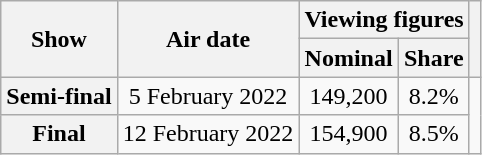<table class="wikitable plainrowheaders sortable" style="text-align:center">
<tr>
<th rowspan="2" scope="col" class="unsortable">Show</th>
<th rowspan="2" scope="col">Air date</th>
<th colspan="2" scope="col">Viewing figures</th>
<th rowspan="2"></th>
</tr>
<tr>
<th>Nominal</th>
<th>Share</th>
</tr>
<tr>
<th scope="row">Semi-final</th>
<td>5 February 2022</td>
<td>149,200</td>
<td>8.2%</td>
<td rowspan="2"></td>
</tr>
<tr>
<th scope="row">Final</th>
<td>12 February 2022</td>
<td>154,900</td>
<td>8.5%</td>
</tr>
</table>
